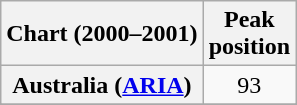<table class="wikitable sortable plainrowheaders" style="text-align:center">
<tr>
<th scope="col">Chart (2000–2001)</th>
<th scope="col">Peak<br>position</th>
</tr>
<tr>
<th scope="row">Australia (<a href='#'>ARIA</a>)</th>
<td>93</td>
</tr>
<tr>
</tr>
<tr>
</tr>
<tr>
</tr>
</table>
